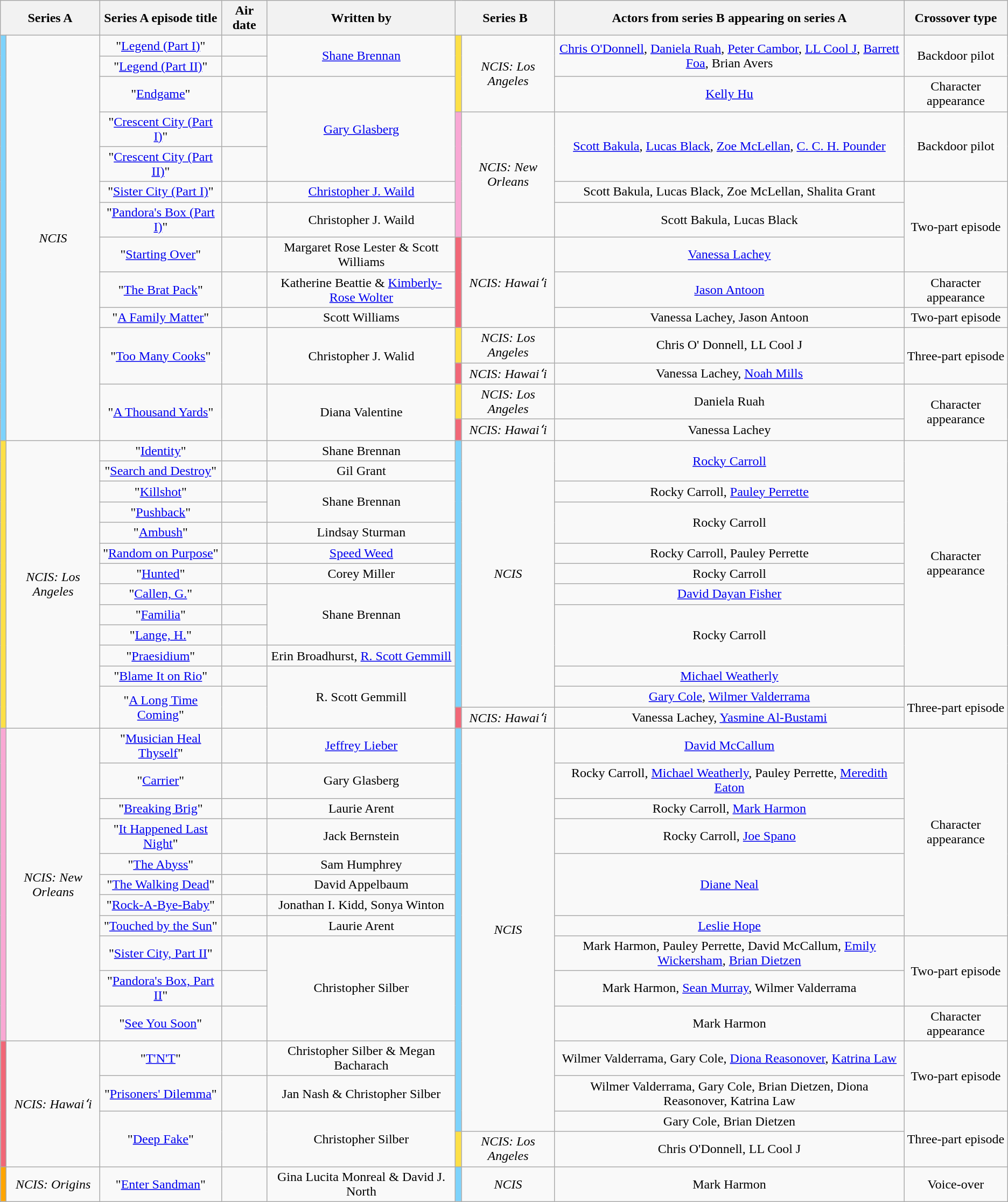<table class="wikitable sortable plainrowheaders" style="text-align:center;">
<tr>
<th scope="col" colspan="2">Series A</th>
<th scope="col">Series A episode title</th>
<th scope="col">Air date</th>
<th scope="col" class="unsortable">Written by</th>
<th scope="col" colspan="2">Series B</th>
<th scope="col" class="unsortable">Actors from series B appearing on series A</th>
<th scope="col">Crossover type</th>
</tr>
<tr>
<td scope="row" rowspan="14" style="background:#7dd3fc;"></td>
<td rowspan="14"><em>NCIS</em></td>
<td>"<a href='#'>Legend (Part I)</a>"</td>
<td></td>
<td rowspan="2"><a href='#'>Shane Brennan</a></td>
<td rowspan="3" style="background:#fde047;"></td>
<td rowspan="3"><em>NCIS: Los Angeles</em></td>
<td rowspan="2"><a href='#'>Chris O'Donnell</a>, <a href='#'>Daniela Ruah</a>, <a href='#'>Peter Cambor</a>, <a href='#'>LL Cool J</a>, <a href='#'>Barrett Foa</a>, Brian Avers</td>
<td rowspan="2">Backdoor pilot</td>
</tr>
<tr>
<td scope="row">"<a href='#'>Legend (Part II)</a>"</td>
<td></td>
</tr>
<tr>
<td scope="row">"<a href='#'>Endgame</a>"</td>
<td></td>
<td rowspan="3"><a href='#'>Gary Glasberg</a></td>
<td><a href='#'>Kelly Hu</a></td>
<td>Character appearance</td>
</tr>
<tr>
<td scope="row">"<a href='#'>Crescent City (Part I)</a>"</td>
<td></td>
<td rowspan="4" style="background:#f9a8d4;"></td>
<td rowspan="4"><em>NCIS: New Orleans</em></td>
<td rowspan="2"><a href='#'>Scott Bakula</a>, <a href='#'>Lucas Black</a>, <a href='#'>Zoe McLellan</a>, <a href='#'>C. C. H. Pounder</a></td>
<td rowspan="2">Backdoor pilot</td>
</tr>
<tr>
<td scope="row">"<a href='#'>Crescent City (Part II)</a>"</td>
<td></td>
</tr>
<tr>
<td scope="row">"<a href='#'>Sister City (Part I)</a>"</td>
<td></td>
<td><a href='#'>Christopher J. Waild</a></td>
<td>Scott Bakula, Lucas Black, Zoe McLellan, Shalita Grant</td>
<td rowspan="3">Two-part episode</td>
</tr>
<tr>
<td scope="row">"<a href='#'>Pandora's Box (Part I)</a>"</td>
<td></td>
<td>Christopher J. Waild</td>
<td>Scott Bakula, Lucas Black</td>
</tr>
<tr>
<td scope="row">"<a href='#'>Starting Over</a>"</td>
<td></td>
<td>Margaret Rose Lester & Scott Williams</td>
<td rowspan="3" style="background:#f16777;"></td>
<td rowspan="3"><em>NCIS: Hawaiʻi</em></td>
<td><a href='#'>Vanessa Lachey</a></td>
</tr>
<tr>
<td scope="row">"<a href='#'>The Brat Pack</a>"</td>
<td></td>
<td>Katherine Beattie & <a href='#'>Kimberly-Rose Wolter</a></td>
<td><a href='#'>Jason Antoon</a></td>
<td>Character appearance</td>
</tr>
<tr>
<td scope="row">"<a href='#'>A Family Matter</a>"</td>
<td></td>
<td>Scott Williams</td>
<td>Vanessa Lachey, Jason Antoon</td>
<td>Two-part episode</td>
</tr>
<tr>
<td rowspan="2" scope="row">"<a href='#'>Too Many Cooks</a>"</td>
<td rowspan="2"></td>
<td rowspan="2">Christopher J. Walid</td>
<td style="background:#fde047;"></td>
<td><em>NCIS: Los Angeles</em></td>
<td>Chris O' Donnell, LL Cool J</td>
<td rowspan="2">Three-part episode</td>
</tr>
<tr>
<td style="background:#f16777;"></td>
<td><em>NCIS: Hawaiʻi</em></td>
<td>Vanessa Lachey, <a href='#'>Noah Mills</a></td>
</tr>
<tr>
<td rowspan="2" scope="row">"<a href='#'>A Thousand Yards</a>"</td>
<td rowspan="2"></td>
<td rowspan="2">Diana Valentine</td>
<td style="background:#fde047;"></td>
<td><em>NCIS: Los Angeles</em></td>
<td>Daniela Ruah</td>
<td rowspan="2">Character appearance</td>
</tr>
<tr>
<td style="background:#f16777;"></td>
<td><em>NCIS: Hawaiʻi</em></td>
<td>Vanessa Lachey</td>
</tr>
<tr>
<td scope="row" rowspan="14" style="background:#fde047;"></td>
<td rowspan="14"><em>NCIS: Los Angeles</em></td>
<td>"<a href='#'>Identity</a>"</td>
<td></td>
<td>Shane Brennan</td>
<td rowspan="13" style="background:#7dd3fc;"></td>
<td rowspan="13"><em>NCIS</em></td>
<td rowspan="2"><a href='#'>Rocky Carroll</a></td>
<td rowspan="12">Character appearance</td>
</tr>
<tr>
<td scope="row">"<a href='#'>Search and Destroy</a>"</td>
<td></td>
<td>Gil Grant</td>
</tr>
<tr>
<td scope="row">"<a href='#'>Killshot</a>"</td>
<td></td>
<td rowspan="2">Shane Brennan</td>
<td>Rocky Carroll, <a href='#'>Pauley Perrette</a></td>
</tr>
<tr>
<td scope="row">"<a href='#'>Pushback</a>"</td>
<td></td>
<td rowspan="2">Rocky Carroll</td>
</tr>
<tr>
<td scope="row">"<a href='#'>Ambush</a>"</td>
<td></td>
<td>Lindsay Sturman</td>
</tr>
<tr>
<td scope="row">"<a href='#'>Random on Purpose</a>"</td>
<td></td>
<td><a href='#'>Speed Weed</a></td>
<td>Rocky Carroll, Pauley Perrette</td>
</tr>
<tr>
<td scope="row">"<a href='#'>Hunted</a>"</td>
<td></td>
<td>Corey Miller</td>
<td>Rocky Carroll</td>
</tr>
<tr>
<td scope="row">"<a href='#'>Callen, G.</a>"</td>
<td></td>
<td rowspan="3">Shane Brennan</td>
<td><a href='#'>David Dayan Fisher</a></td>
</tr>
<tr>
<td scope="row">"<a href='#'>Familia</a>"</td>
<td></td>
<td rowspan="3">Rocky Carroll</td>
</tr>
<tr>
<td scope="row">"<a href='#'>Lange, H.</a>"</td>
<td></td>
</tr>
<tr>
<td scope="row">"<a href='#'>Praesidium</a>"</td>
<td></td>
<td>Erin Broadhurst, <a href='#'>R. Scott Gemmill</a></td>
</tr>
<tr>
<td scope="row">"<a href='#'>Blame It on Rio</a>"</td>
<td></td>
<td rowspan="3">R. Scott Gemmill</td>
<td><a href='#'>Michael Weatherly</a></td>
</tr>
<tr>
<td rowspan="2" scope="row">"<a href='#'>A Long Time Coming</a>"</td>
<td rowspan="2"></td>
<td><a href='#'>Gary Cole</a>, <a href='#'>Wilmer Valderrama</a></td>
<td rowspan="2">Three-part episode</td>
</tr>
<tr>
<td style="background:#f16777;"></td>
<td><em>NCIS: Hawaiʻi</em></td>
<td>Vanessa Lachey, <a href='#'>Yasmine Al-Bustami</a></td>
</tr>
<tr>
<td scope="row" rowspan="11" style="background:#f9a8d4;"></td>
<td rowspan="11"><em>NCIS: New Orleans</em></td>
<td scope="row">"<a href='#'>Musician Heal Thyself</a>"</td>
<td></td>
<td><a href='#'>Jeffrey Lieber</a></td>
<td rowspan="14" style="background:#7dd3fc;"></td>
<td rowspan="14"><em>NCIS</em></td>
<td><a href='#'>David McCallum</a></td>
<td rowspan="8">Character appearance</td>
</tr>
<tr>
<td scope="row">"<a href='#'>Carrier</a>"</td>
<td></td>
<td>Gary Glasberg</td>
<td>Rocky Carroll, <a href='#'>Michael Weatherly</a>, Pauley Perrette, <a href='#'>Meredith Eaton</a></td>
</tr>
<tr>
<td scope="row">"<a href='#'>Breaking Brig</a>"</td>
<td></td>
<td>Laurie Arent</td>
<td>Rocky Carroll, <a href='#'>Mark Harmon</a></td>
</tr>
<tr>
<td scope="row">"<a href='#'>It Happened Last Night</a>"</td>
<td></td>
<td>Jack Bernstein</td>
<td>Rocky Carroll, <a href='#'>Joe Spano</a></td>
</tr>
<tr>
<td scope="row">"<a href='#'>The Abyss</a>"</td>
<td></td>
<td>Sam Humphrey</td>
<td rowspan="3"><a href='#'>Diane Neal</a></td>
</tr>
<tr>
<td scope="row">"<a href='#'>The Walking Dead</a>"</td>
<td></td>
<td>David Appelbaum</td>
</tr>
<tr>
<td scope="row">"<a href='#'>Rock-A-Bye-Baby</a>"</td>
<td></td>
<td>Jonathan I. Kidd, Sonya Winton</td>
</tr>
<tr>
<td scope="row">"<a href='#'>Touched by the Sun</a>"</td>
<td></td>
<td>Laurie Arent</td>
<td><a href='#'>Leslie Hope</a></td>
</tr>
<tr>
<td scope="row">"<a href='#'>Sister City, Part II</a>"</td>
<td></td>
<td rowspan="3">Christopher Silber</td>
<td>Mark Harmon, Pauley Perrette, David McCallum, <a href='#'>Emily Wickersham</a>, <a href='#'>Brian Dietzen</a></td>
<td rowspan="2">Two-part episode</td>
</tr>
<tr>
<td scope="row">"<a href='#'>Pandora's Box, Part II</a>"</td>
<td></td>
<td>Mark Harmon, <a href='#'>Sean Murray</a>, Wilmer Valderrama</td>
</tr>
<tr>
<td scope="row">"<a href='#'>See You Soon</a>"</td>
<td></td>
<td>Mark Harmon</td>
<td>Character appearance</td>
</tr>
<tr>
<td scope="row" rowspan="4" style="background:#f16777;"></td>
<td rowspan="4"><em>NCIS: Hawaiʻi</em></td>
<td>"<a href='#'>T'N'T</a>"</td>
<td></td>
<td>Christopher Silber & Megan Bacharach</td>
<td>Wilmer Valderrama, Gary Cole, <a href='#'>Diona Reasonover</a>, <a href='#'>Katrina Law</a></td>
<td rowspan="2">Two-part episode</td>
</tr>
<tr>
<td>"<a href='#'>Prisoners' Dilemma</a>"</td>
<td></td>
<td>Jan Nash & Christopher Silber</td>
<td>Wilmer Valderrama, Gary Cole, Brian Dietzen, Diona Reasonover, Katrina Law</td>
</tr>
<tr>
<td rowspan="2" scope="row">"<a href='#'>Deep Fake</a>"</td>
<td rowspan="2"></td>
<td rowspan="2">Christopher Silber</td>
<td>Gary Cole, Brian Dietzen</td>
<td rowspan="2">Three-part episode</td>
</tr>
<tr>
<td style="background:#fde047;"></td>
<td><em>NCIS: Los Angeles</em></td>
<td>Chris O'Donnell, LL Cool J</td>
</tr>
<tr>
<td scope="row" rowspan="1" style="background:#ffa500;"></td>
<td rowspan="1"><em>NCIS: Origins</em></td>
<td>"<a href='#'>Enter Sandman</a>"</td>
<td></td>
<td>Gina Lucita Monreal & David J. North</td>
<td rowspan="1" style="background:#7dd3fc;"></td>
<td rowspan="1"><em>NCIS</em></td>
<td>Mark Harmon</td>
<td>Voice-over</td>
</tr>
</table>
